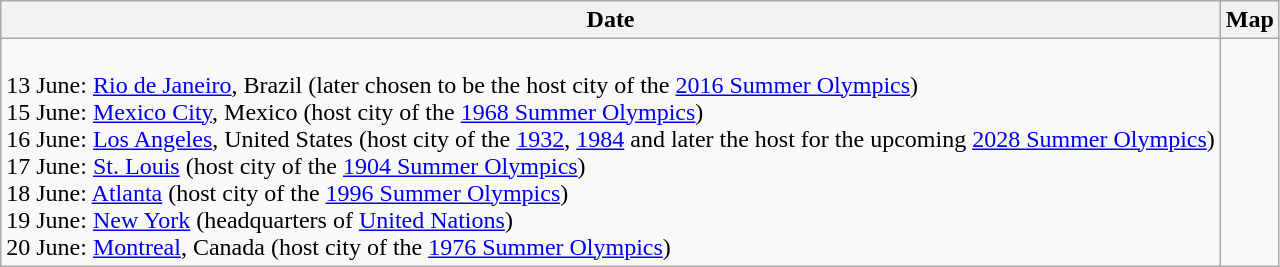<table class="wikitable">
<tr>
<th>Date</th>
<th>Map</th>
</tr>
<tr>
<td><br>13 June: <a href='#'>Rio de Janeiro</a>, Brazil (later chosen to be the host city of the <a href='#'>2016 Summer Olympics</a>)<br>
15 June: <a href='#'>Mexico City</a>, Mexico (host city of the <a href='#'>1968 Summer Olympics</a>)<br>
16 June: <a href='#'>Los Angeles</a>, United States (host city of the <a href='#'>1932</a>, <a href='#'>1984</a> and later the host for the upcoming <a href='#'>2028 Summer Olympics</a>)<br>
17 June: <a href='#'>St. Louis</a> (host city of the <a href='#'>1904 Summer Olympics</a>)<br>
18 June: <a href='#'>Atlanta</a> (host city of the <a href='#'>1996 Summer Olympics</a>)<br>
19 June: <a href='#'>New York</a> (headquarters of <a href='#'>United Nations</a>)<br>
20 June: <a href='#'>Montreal</a>, Canada (host city of the <a href='#'>1976 Summer Olympics</a>)</td>
<td></td>
</tr>
</table>
